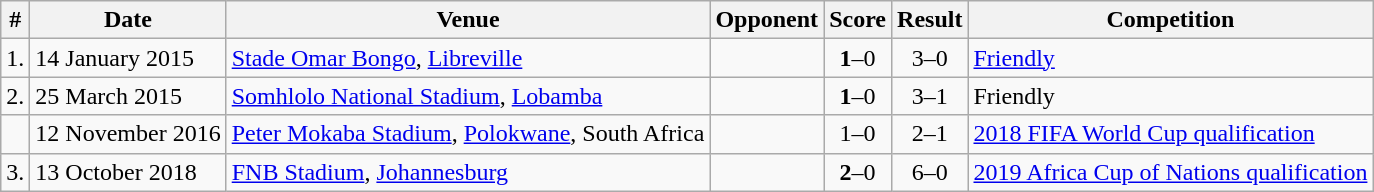<table class="wikitable">
<tr>
<th>#</th>
<th>Date</th>
<th>Venue</th>
<th>Opponent</th>
<th>Score</th>
<th>Result</th>
<th>Competition</th>
</tr>
<tr>
<td>1.</td>
<td>14 January 2015</td>
<td><a href='#'>Stade Omar Bongo</a>, <a href='#'>Libreville</a></td>
<td></td>
<td align=center><strong>1</strong>–0</td>
<td align=center>3–0</td>
<td><a href='#'>Friendly</a></td>
</tr>
<tr>
<td>2.</td>
<td>25 March 2015</td>
<td><a href='#'>Somhlolo National Stadium</a>, <a href='#'>Lobamba</a></td>
<td></td>
<td align=center><strong>1</strong>–0</td>
<td align=center>3–1</td>
<td>Friendly</td>
</tr>
<tr>
<td></td>
<td>12 November 2016</td>
<td><a href='#'>Peter Mokaba Stadium</a>, <a href='#'>Polokwane</a>, South Africa</td>
<td></td>
<td align=center>1–0</td>
<td align=center>2–1</td>
<td><a href='#'>2018 FIFA World Cup qualification</a></td>
</tr>
<tr>
<td>3.</td>
<td>13 October 2018</td>
<td><a href='#'>FNB Stadium</a>, <a href='#'>Johannesburg</a></td>
<td></td>
<td align=center><strong>2</strong>–0</td>
<td align=center>6–0</td>
<td><a href='#'>2019 Africa Cup of Nations qualification</a></td>
</tr>
</table>
